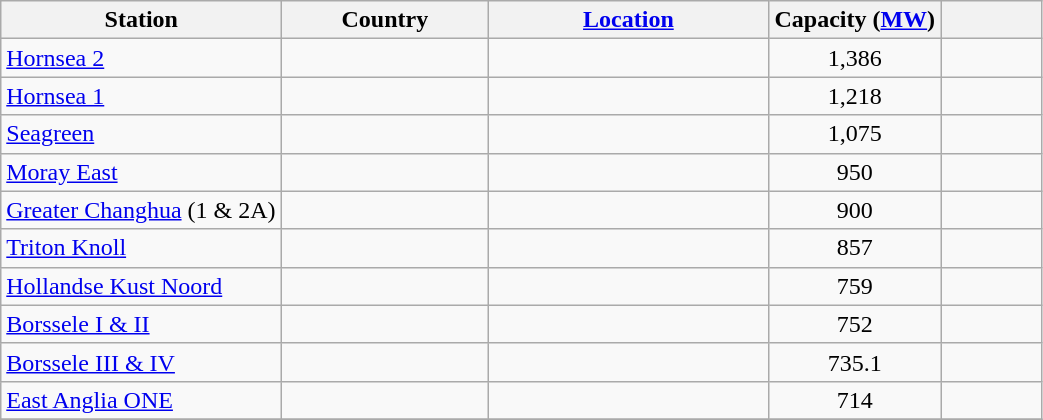<table class="wikitable sortable static-row-numbers static-row-header-text sort-under-center hover-highlight" "style="font-size: 100%">
<tr>
<th width=180>Station</th>
<th width=130>Country</th>
<th width=180><a href='#'>Location</a></th>
<th>Capacity (<a href='#'>MW</a>)</th>
<th width=60></th>
</tr>
<tr>
<td><a href='#'>Hornsea 2</a></td>
<td></td>
<td></td>
<td align=center>1,386</td>
<td></td>
</tr>
<tr>
<td><a href='#'>Hornsea 1</a></td>
<td></td>
<td></td>
<td align=center>1,218</td>
<td></td>
</tr>
<tr>
<td><a href='#'>Seagreen</a></td>
<td></td>
<td></td>
<td align=center>1,075</td>
<td></td>
</tr>
<tr>
<td><a href='#'>Moray East</a></td>
<td></td>
<td></td>
<td style="text-align:center;">950</td>
<td></td>
</tr>
<tr>
<td><a href='#'>Greater Changhua</a> (1 & 2A)</td>
<td></td>
<td></td>
<td style="text-align:center;">900</td>
<td></td>
</tr>
<tr>
<td><a href='#'>Triton Knoll</a></td>
<td></td>
<td></td>
<td style="text-align:center;">857</td>
<td></td>
</tr>
<tr>
<td><a href='#'>Hollandse Kust Noord</a></td>
<td></td>
<td></td>
<td style="text-align:center;">759</td>
<td></td>
</tr>
<tr>
<td><a href='#'>Borssele I & II</a></td>
<td></td>
<td></td>
<td style="text-align:center;">752</td>
<td></td>
</tr>
<tr>
<td><a href='#'>Borssele III & IV</a></td>
<td></td>
<td></td>
<td style="text-align:center;">735.1</td>
<td></td>
</tr>
<tr>
<td><a href='#'>East Anglia ONE</a></td>
<td></td>
<td></td>
<td style="text-align:center;">714</td>
<td></td>
</tr>
<tr>
</tr>
</table>
